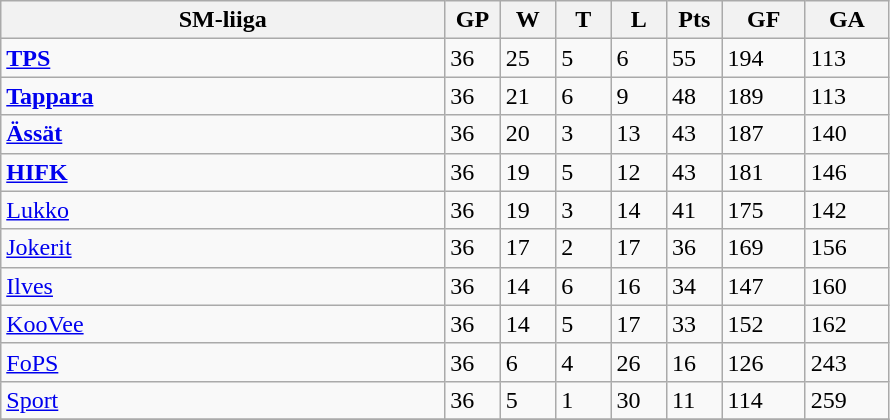<table class="wikitable">
<tr>
<th bgcolor="#DDDDFF" width="40%">SM-liiga</th>
<th bgcolor="#DDDDFF" width="5%">GP</th>
<th bgcolor="#DDDDFF" width="5%">W</th>
<th bgcolor="#DDDDFF" width="5%">T</th>
<th bgcolor="#DDDDFF" width="5%">L</th>
<th bgcolor="#DDDDFF" width="5%">Pts</th>
<th bgcolor="#DDDDFF" width="7.5%">GF</th>
<th bgcolor="#DDDDFF" width="7.5%">GA</th>
</tr>
<tr>
<td><strong><a href='#'>TPS</a></strong></td>
<td>36</td>
<td>25</td>
<td>5</td>
<td>6</td>
<td>55</td>
<td>194</td>
<td>113</td>
</tr>
<tr>
<td><strong><a href='#'>Tappara</a></strong></td>
<td>36</td>
<td>21</td>
<td>6</td>
<td>9</td>
<td>48</td>
<td>189</td>
<td>113</td>
</tr>
<tr>
<td><strong><a href='#'>Ässät</a></strong></td>
<td>36</td>
<td>20</td>
<td>3</td>
<td>13</td>
<td>43</td>
<td>187</td>
<td>140</td>
</tr>
<tr>
<td><strong><a href='#'>HIFK</a></strong></td>
<td>36</td>
<td>19</td>
<td>5</td>
<td>12</td>
<td>43</td>
<td>181</td>
<td>146</td>
</tr>
<tr>
<td><a href='#'>Lukko</a></td>
<td>36</td>
<td>19</td>
<td>3</td>
<td>14</td>
<td>41</td>
<td>175</td>
<td>142</td>
</tr>
<tr>
<td><a href='#'>Jokerit</a></td>
<td>36</td>
<td>17</td>
<td>2</td>
<td>17</td>
<td>36</td>
<td>169</td>
<td>156</td>
</tr>
<tr>
<td><a href='#'>Ilves</a></td>
<td>36</td>
<td>14</td>
<td>6</td>
<td>16</td>
<td>34</td>
<td>147</td>
<td>160</td>
</tr>
<tr>
<td><a href='#'>KooVee</a></td>
<td>36</td>
<td>14</td>
<td>5</td>
<td>17</td>
<td>33</td>
<td>152</td>
<td>162</td>
</tr>
<tr>
<td><a href='#'>FoPS</a></td>
<td>36</td>
<td>6</td>
<td>4</td>
<td>26</td>
<td>16</td>
<td>126</td>
<td>243</td>
</tr>
<tr>
<td><a href='#'>Sport</a></td>
<td>36</td>
<td>5</td>
<td>1</td>
<td>30</td>
<td>11</td>
<td>114</td>
<td>259</td>
</tr>
<tr>
</tr>
</table>
